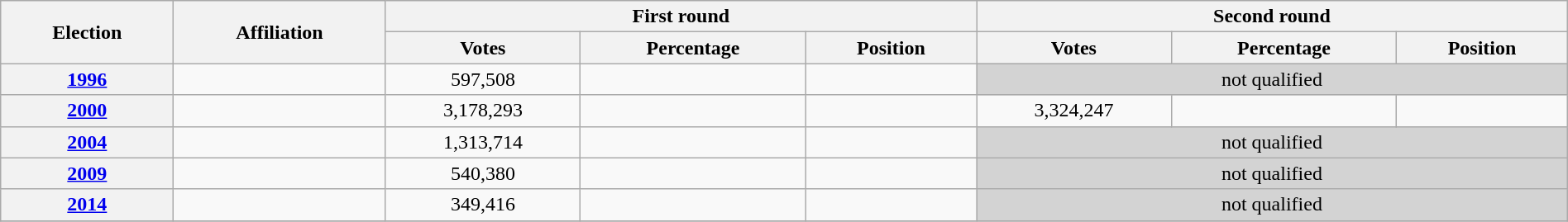<table class=wikitable width=100%>
<tr>
<th rowspan=2>Election</th>
<th rowspan=2>Affiliation</th>
<th colspan=3>First round</th>
<th colspan=3>Second round</th>
</tr>
<tr>
<th>Votes</th>
<th>Percentage</th>
<th>Position</th>
<th>Votes</th>
<th>Percentage</th>
<th>Position</th>
</tr>
<tr align=center>
<th><a href='#'>1996</a></th>
<td></td>
<td>597,508</td>
<td></td>
<td></td>
<td bgcolor=lightgrey colspan=3>not qualified</td>
</tr>
<tr align=center>
<th><a href='#'>2000</a></th>
<td></td>
<td>3,178,293</td>
<td></td>
<td></td>
<td>3,324,247</td>
<td></td>
<td></td>
</tr>
<tr align=center>
<th><a href='#'>2004</a></th>
<td></td>
<td>1,313,714</td>
<td></td>
<td></td>
<td bgcolor=lightgrey colspan=3>not qualified</td>
</tr>
<tr align=center>
<th><a href='#'>2009</a></th>
<td></td>
<td>540,380</td>
<td></td>
<td></td>
<td bgcolor=lightgrey colspan=3>not qualified</td>
</tr>
<tr align=center>
<th><a href='#'>2014</a></th>
<td></td>
<td>349,416</td>
<td></td>
<td></td>
<td bgcolor=lightgrey colspan=3>not qualified</td>
</tr>
<tr>
</tr>
</table>
